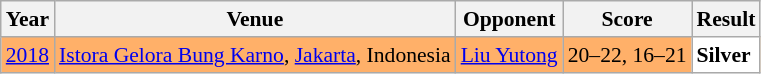<table class="sortable wikitable" style="font-size: 90%;">
<tr>
<th>Year</th>
<th>Venue</th>
<th>Opponent</th>
<th>Score</th>
<th>Result</th>
</tr>
<tr style="background:#FFB069">
<td align="center"><a href='#'>2018</a></td>
<td align="left"><a href='#'>Istora Gelora Bung Karno</a>, <a href='#'>Jakarta</a>, Indonesia</td>
<td align="left"> <a href='#'>Liu Yutong</a></td>
<td align="left">20–22, 16–21</td>
<td style="text-align:left; background:white"> <strong>Silver</strong></td>
</tr>
</table>
